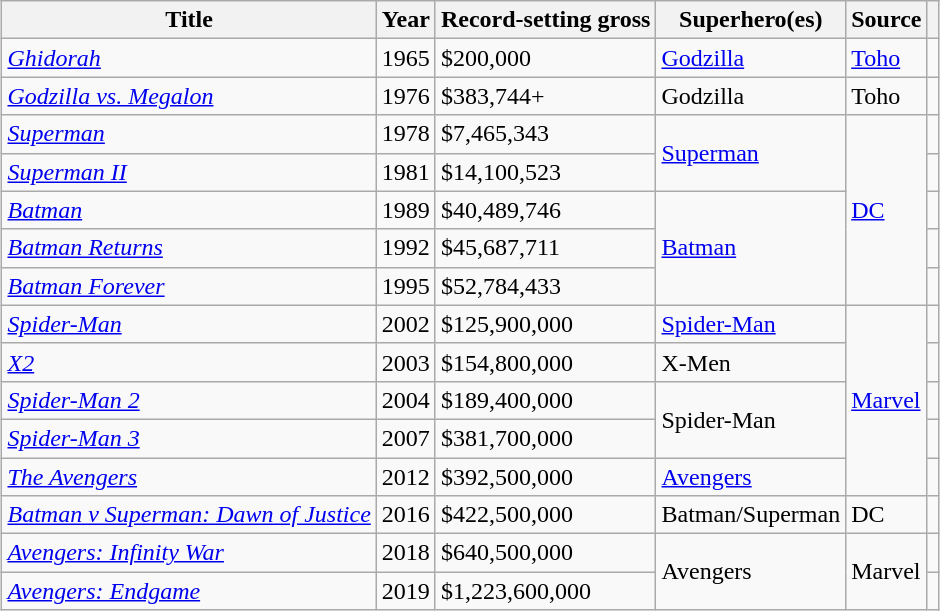<table class="wikitable sortable" style="margin:auto;">
<tr>
<th scope="col">Title</th>
<th scope="col">Year</th>
<th scope="col">Record-setting gross</th>
<th scope="col">Superhero(es)</th>
<th scope="col">Source</th>
<th scope="col" class=unsortable></th>
</tr>
<tr>
<td scope="row"><em><a href='#'>Ghidorah</a></em></td>
<td style="text-align:center;">1965</td>
<td style="text-align:left;">$200,000 </td>
<td><a href='#'>Godzilla</a></td>
<td><a href='#'>Toho</a></td>
<td></td>
</tr>
<tr>
<td scope="row"><em><a href='#'>Godzilla vs. Megalon</a></em></td>
<td style="text-align:center;">1976</td>
<td style="text-align:left;">$383,744+  </td>
<td>Godzilla</td>
<td>Toho</td>
<td></td>
</tr>
<tr>
<td scope="row"><em><a href='#'>Superman</a></em></td>
<td style="text-align:center;">1978</td>
<td style="text-align:left;">$7,465,343</td>
<td rowspan=2><a href='#'>Superman</a></td>
<td rowspan=5><a href='#'>DC</a></td>
<td></td>
</tr>
<tr>
<td scope="row"><em><a href='#'>Superman II</a></em></td>
<td style="text-align:center;">1981</td>
<td style="text-align:left;">$14,100,523</td>
<td></td>
</tr>
<tr>
<td scope="row"><em><a href='#'>Batman</a></em></td>
<td style="text-align:center;">1989</td>
<td style="text-align:left;">$40,489,746</td>
<td rowspan=3><a href='#'>Batman</a></td>
<td></td>
</tr>
<tr>
<td scope="row"><em><a href='#'>Batman Returns</a></em></td>
<td style="text-align:center;">1992</td>
<td style="text-align:left;">$45,687,711</td>
<td></td>
</tr>
<tr>
<td scope="row"><em><a href='#'>Batman Forever</a></em></td>
<td style="text-align:center;">1995</td>
<td style="text-align:left;">$52,784,433</td>
<td></td>
</tr>
<tr>
<td scope="row"><em><a href='#'>Spider-Man</a></em></td>
<td style="text-align:center;">2002</td>
<td style="text-align:left;">$125,900,000</td>
<td><a href='#'>Spider-Man</a></td>
<td rowspan=5><a href='#'>Marvel</a></td>
<td></td>
</tr>
<tr>
<td scope="row"><em><a href='#'>X2</a></em></td>
<td style="text-align:center;">2003</td>
<td style="text-align:left;">$154,800,000</td>
<td>X-Men</td>
<td></td>
</tr>
<tr>
<td scope="row"><em><a href='#'>Spider-Man 2</a></em></td>
<td style="text-align:center;">2004</td>
<td style="text-align:left;">$189,400,000</td>
<td rowspan=2>Spider-Man</td>
<td></td>
</tr>
<tr>
<td scope="row"><em><a href='#'>Spider-Man 3</a></em></td>
<td style="text-align:center;">2007</td>
<td style="text-align:left;">$381,700,000</td>
<td></td>
</tr>
<tr>
<td scope="row"><em><a href='#'>The Avengers</a></em></td>
<td style="text-align:center;">2012</td>
<td style="text-align:left;">$392,500,000</td>
<td><a href='#'>Avengers</a></td>
<td></td>
</tr>
<tr>
<td scope="row"><em><a href='#'>Batman v Superman: Dawn of Justice</a></em></td>
<td style="text-align:center;">2016</td>
<td style="text-align:left;">$422,500,000</td>
<td>Batman/Superman</td>
<td>DC</td>
<td></td>
</tr>
<tr>
<td scope="row"><em><a href='#'>Avengers: Infinity War</a></em></td>
<td style="text-align:center;">2018</td>
<td style="text-align:left;">$640,500,000</td>
<td rowspan=2>Avengers</td>
<td rowspan=2>Marvel</td>
<td></td>
</tr>
<tr>
<td scope="row"><em><a href='#'>Avengers: Endgame</a></em></td>
<td style="text-align:center;">2019</td>
<td style="text-align:left;">$1,223,600,000</td>
<td></td>
</tr>
</table>
